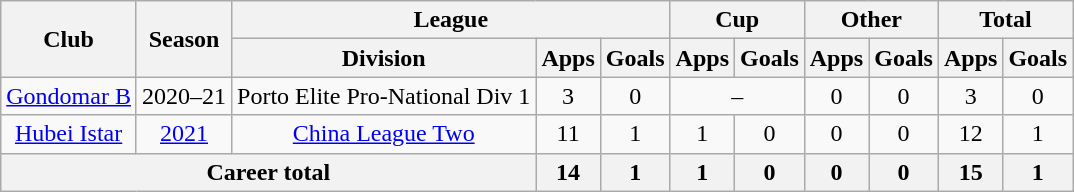<table class="wikitable" style="text-align: center">
<tr>
<th rowspan="2">Club</th>
<th rowspan="2">Season</th>
<th colspan="3">League</th>
<th colspan="2">Cup</th>
<th colspan="2">Other</th>
<th colspan="2">Total</th>
</tr>
<tr>
<th>Division</th>
<th>Apps</th>
<th>Goals</th>
<th>Apps</th>
<th>Goals</th>
<th>Apps</th>
<th>Goals</th>
<th>Apps</th>
<th>Goals</th>
</tr>
<tr>
<td><a href='#'>Gondomar B</a></td>
<td>2020–21</td>
<td>Porto Elite Pro-National Div 1</td>
<td>3</td>
<td>0</td>
<td colspan="2">–</td>
<td>0</td>
<td>0</td>
<td>3</td>
<td>0</td>
</tr>
<tr>
<td><a href='#'>Hubei Istar</a></td>
<td><a href='#'>2021</a></td>
<td><a href='#'>China League Two</a></td>
<td>11</td>
<td>1</td>
<td>1</td>
<td>0</td>
<td>0</td>
<td>0</td>
<td>12</td>
<td>1</td>
</tr>
<tr>
<th colspan=3>Career total</th>
<th>14</th>
<th>1</th>
<th>1</th>
<th>0</th>
<th>0</th>
<th>0</th>
<th>15</th>
<th>1</th>
</tr>
</table>
